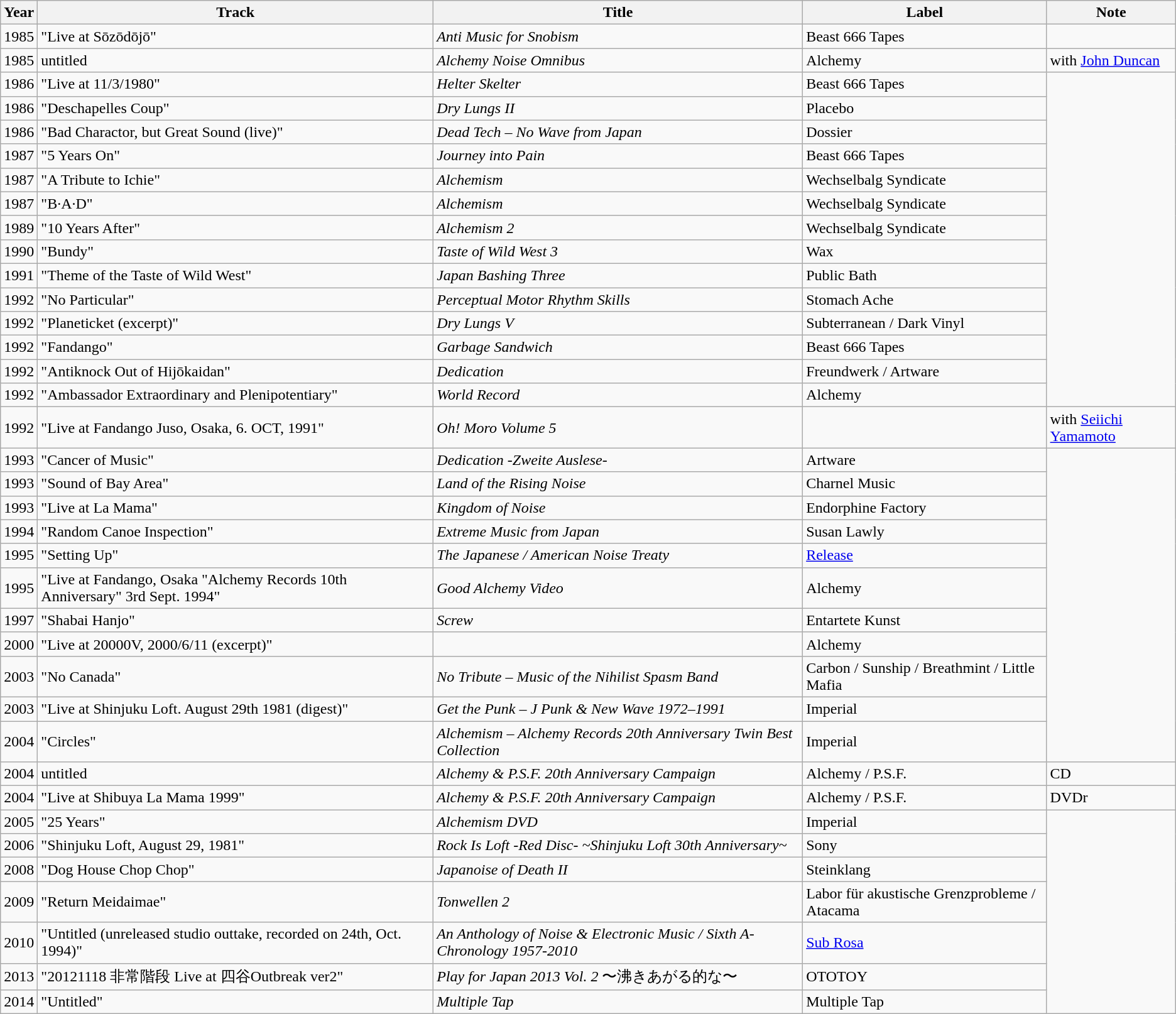<table class="wikitable">
<tr>
<th>Year</th>
<th>Track</th>
<th>Title</th>
<th>Label</th>
<th>Note</th>
</tr>
<tr>
<td>1985</td>
<td>"Live at Sōzōdōjō"</td>
<td><em>Anti Music for Snobism</em></td>
<td>Beast 666 Tapes</td>
</tr>
<tr>
<td>1985</td>
<td>untitled</td>
<td><em>Alchemy Noise Omnibus</em></td>
<td>Alchemy</td>
<td>with <a href='#'>John Duncan</a></td>
</tr>
<tr>
<td>1986</td>
<td>"Live at  11/3/1980"</td>
<td><em>Helter Skelter</em></td>
<td>Beast 666 Tapes</td>
</tr>
<tr>
<td>1986</td>
<td>"Deschapelles Coup"</td>
<td><em>Dry Lungs II</em></td>
<td>Placebo</td>
</tr>
<tr>
<td>1986</td>
<td>"Bad Charactor, but Great Sound (live)"</td>
<td><em>Dead Tech – No Wave from Japan</em></td>
<td>Dossier</td>
</tr>
<tr>
<td>1987</td>
<td>"5 Years On"</td>
<td><em>Journey into Pain</em></td>
<td>Beast 666 Tapes</td>
</tr>
<tr>
<td>1987</td>
<td>"A Tribute to Ichie"</td>
<td><em>Alchemism</em></td>
<td>Wechselbalg Syndicate</td>
</tr>
<tr>
<td>1987</td>
<td>"B·A·D"</td>
<td><em>Alchemism</em></td>
<td>Wechselbalg Syndicate</td>
</tr>
<tr>
<td>1989</td>
<td>"10 Years After"</td>
<td><em>Alchemism 2</em></td>
<td>Wechselbalg Syndicate</td>
</tr>
<tr>
<td>1990</td>
<td>"Bundy"</td>
<td><em>Taste of Wild West 3</em></td>
<td>Wax</td>
</tr>
<tr>
<td>1991</td>
<td>"Theme of the Taste of Wild West"</td>
<td><em>Japan Bashing Three</em></td>
<td>Public Bath</td>
</tr>
<tr>
<td>1992</td>
<td>"No Particular"</td>
<td><em>Perceptual Motor Rhythm Skills</em></td>
<td>Stomach Ache</td>
</tr>
<tr>
<td>1992</td>
<td>"Planeticket (excerpt)"</td>
<td><em>Dry Lungs V</em></td>
<td>Subterranean / Dark Vinyl</td>
</tr>
<tr>
<td>1992</td>
<td>"Fandango"</td>
<td><em>Garbage Sandwich</em></td>
<td>Beast 666 Tapes</td>
</tr>
<tr>
<td>1992</td>
<td>"Antiknock Out of Hijōkaidan"</td>
<td><em>Dedication</em></td>
<td>Freundwerk / Artware</td>
</tr>
<tr>
<td>1992</td>
<td>"Ambassador Extraordinary and Plenipotentiary"</td>
<td><em>World Record</em></td>
<td>Alchemy</td>
</tr>
<tr>
<td>1992</td>
<td>"Live at Fandango Juso, Osaka, 6. OCT, 1991"</td>
<td><em>Oh! Moro Volume 5</em></td>
<td></td>
<td>with <a href='#'>Seiichi Yamamoto</a></td>
</tr>
<tr>
<td>1993</td>
<td>"Cancer of Music"</td>
<td><em>Dedication -Zweite Auslese-</em></td>
<td>Artware</td>
</tr>
<tr>
<td>1993</td>
<td>"Sound of Bay Area"</td>
<td><em>Land of the Rising Noise</em></td>
<td>Charnel Music</td>
</tr>
<tr>
<td>1993</td>
<td>"Live at La Mama"</td>
<td><em>Kingdom of Noise</em></td>
<td>Endorphine Factory</td>
</tr>
<tr>
<td>1994</td>
<td>"Random Canoe Inspection"</td>
<td><em>Extreme Music from Japan</em></td>
<td>Susan Lawly</td>
</tr>
<tr>
<td>1995</td>
<td>"Setting Up"</td>
<td><em>The Japanese / American Noise Treaty</em></td>
<td><a href='#'>Release</a></td>
</tr>
<tr>
<td>1995</td>
<td>"Live at Fandango, Osaka "Alchemy Records 10th Anniversary" 3rd Sept. 1994"</td>
<td><em>Good Alchemy Video</em></td>
<td>Alchemy</td>
</tr>
<tr>
<td>1997</td>
<td>"Shabai Hanjo"</td>
<td><em>Screw</em></td>
<td>Entartete Kunst</td>
</tr>
<tr>
<td>2000</td>
<td>"Live at 20000V, 2000/6/11 (excerpt)"</td>
<td></td>
<td>Alchemy</td>
</tr>
<tr>
<td>2003</td>
<td>"No Canada"</td>
<td><em>No Tribute – Music of the Nihilist Spasm Band</em></td>
<td>Carbon / Sunship / Breathmint / Little Mafia</td>
</tr>
<tr>
<td>2003</td>
<td>"Live at Shinjuku Loft. August 29th 1981 (digest)"</td>
<td><em>Get the Punk – J Punk & New Wave 1972–1991</em></td>
<td>Imperial</td>
</tr>
<tr>
<td>2004</td>
<td>"Circles"</td>
<td><em>Alchemism – Alchemy Records 20th Anniversary Twin Best Collection</em></td>
<td>Imperial</td>
</tr>
<tr>
<td>2004</td>
<td>untitled</td>
<td><em>Alchemy & P.S.F. 20th Anniversary Campaign</em></td>
<td>Alchemy / P.S.F.</td>
<td>CD</td>
</tr>
<tr>
<td>2004</td>
<td>"Live at Shibuya La Mama 1999"</td>
<td><em>Alchemy & P.S.F. 20th Anniversary Campaign</em></td>
<td>Alchemy / P.S.F.</td>
<td>DVDr</td>
</tr>
<tr>
<td>2005</td>
<td>"25 Years"</td>
<td><em>Alchemism DVD</em></td>
<td>Imperial</td>
</tr>
<tr>
<td>2006</td>
<td>"Shinjuku Loft, August 29, 1981"</td>
<td><em>Rock Is Loft -Red Disc- ~Shinjuku Loft 30th Anniversary~</em></td>
<td>Sony</td>
</tr>
<tr>
<td>2008</td>
<td>"Dog House Chop Chop"</td>
<td><em>Japanoise of Death II</em></td>
<td>Steinklang</td>
</tr>
<tr>
<td>2009</td>
<td>"Return Meidaimae"</td>
<td><em>Tonwellen 2</em></td>
<td>Labor für akustische Grenzprobleme / Atacama</td>
</tr>
<tr>
<td>2010</td>
<td>"Untitled (unreleased studio outtake, recorded on 24th, Oct. 1994)"</td>
<td><em>An Anthology of Noise & Electronic Music / Sixth A-Chronology 1957-2010</em></td>
<td><a href='#'>Sub Rosa</a></td>
</tr>
<tr>
<td>2013</td>
<td>"20121118 非常階段 Live at 四谷Outbreak ver2"</td>
<td><em>Play for Japan 2013 Vol. 2</em> 〜沸きあがる的な〜</td>
<td>OTOTOY</td>
</tr>
<tr>
<td>2014</td>
<td>"Untitled"</td>
<td><em>Multiple Tap</em></td>
<td>Multiple Tap</td>
</tr>
</table>
